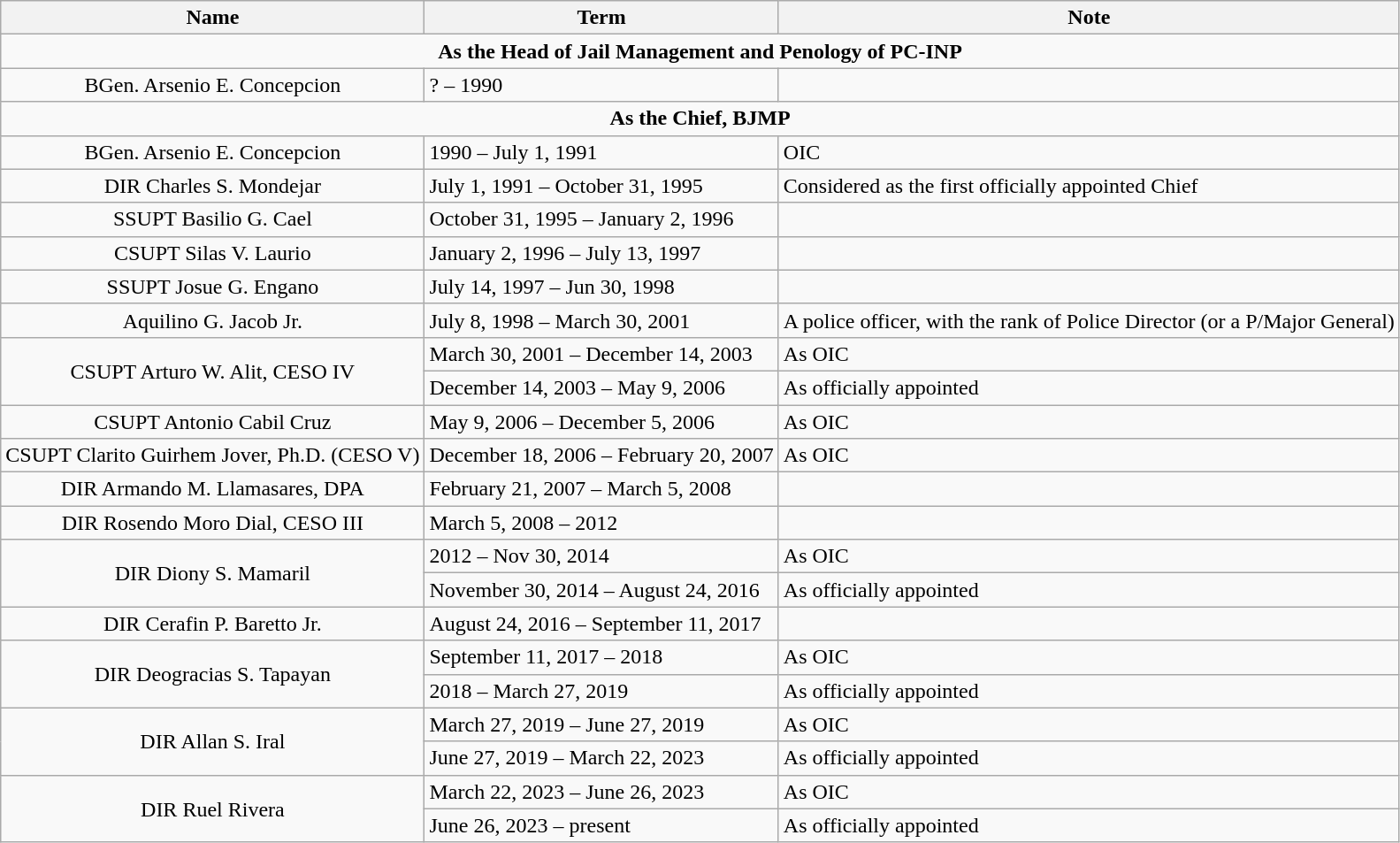<table class="wikitable sortable">
<tr>
<th>Name</th>
<th>Term</th>
<th>Note</th>
</tr>
<tr>
<td colspan="3" align="center"><strong>As the Head of Jail Management and Penology of PC-INP</strong></td>
</tr>
<tr>
<td align="center">BGen. Arsenio E. Concepcion</td>
<td>? – 1990</td>
<td></td>
</tr>
<tr>
<td colspan="3" align="center"><strong>As the Chief, BJMP</strong></td>
</tr>
<tr>
<td align="center">BGen. Arsenio E. Concepcion</td>
<td>1990 – July 1, 1991</td>
<td>OIC</td>
</tr>
<tr>
<td align="center">DIR Charles S. Mondejar</td>
<td>July 1, 1991 – October 31, 1995</td>
<td>Considered as the first officially appointed Chief</td>
</tr>
<tr>
<td align="center">SSUPT Basilio G. Cael</td>
<td>October 31, 1995 – January 2, 1996</td>
<td></td>
</tr>
<tr>
<td align="center">CSUPT Silas V. Laurio</td>
<td>January 2, 1996 – July 13, 1997</td>
<td></td>
</tr>
<tr>
<td align="center">SSUPT Josue G. Engano</td>
<td>July 14, 1997 – Jun 30, 1998</td>
<td></td>
</tr>
<tr>
<td align="center">Aquilino G. Jacob Jr.</td>
<td>July 8, 1998 – March 30, 2001</td>
<td>A police officer, with the rank of Police Director (or a P/Major General)</td>
</tr>
<tr>
<td rowspan="2" align="center">CSUPT Arturo W. Alit, CESO IV</td>
<td>March 30, 2001 – December 14, 2003</td>
<td>As OIC</td>
</tr>
<tr>
<td>December 14, 2003 – May 9, 2006</td>
<td>As officially appointed</td>
</tr>
<tr>
<td align="center">CSUPT Antonio Cabil Cruz</td>
<td>May 9, 2006 – December 5, 2006</td>
<td>As OIC</td>
</tr>
<tr>
<td align="center">CSUPT Clarito Guirhem Jover, Ph.D. (CESO V)</td>
<td>December 18, 2006 – February 20, 2007</td>
<td>As OIC</td>
</tr>
<tr>
<td align="center">DIR Armando M. Llamasares, DPA </td>
<td>February 21, 2007 – March 5, 2008</td>
<td></td>
</tr>
<tr>
<td align="center">DIR Rosendo Moro Dial, CESO III </td>
<td>March 5, 2008 – 2012</td>
<td></td>
</tr>
<tr>
<td rowspan="2" align="center">DIR Diony S. Mamaril </td>
<td>2012 – Nov 30, 2014</td>
<td>As OIC</td>
</tr>
<tr>
<td>November 30, 2014 – August 24, 2016</td>
<td>As officially appointed</td>
</tr>
<tr>
<td align="center">DIR Cerafin P. Baretto Jr.</td>
<td>August 24, 2016 – September 11, 2017</td>
<td></td>
</tr>
<tr>
<td rowspan="2" align="center">DIR Deogracias S. Tapayan </td>
<td>September 11, 2017 – 2018</td>
<td>As OIC</td>
</tr>
<tr>
<td>2018 – March 27, 2019</td>
<td>As officially appointed</td>
</tr>
<tr>
<td rowspan="2" align="center">DIR Allan S. Iral </td>
<td>March 27, 2019 – June 27, 2019</td>
<td>As OIC</td>
</tr>
<tr>
<td>June 27, 2019 – March 22, 2023</td>
<td>As officially appointed</td>
</tr>
<tr>
<td rowspan="2" align="center">DIR Ruel Rivera </td>
<td>March 22, 2023 – June 26, 2023</td>
<td>As OIC</td>
</tr>
<tr>
<td>June 26, 2023 – present</td>
<td>As officially appointed</td>
</tr>
</table>
